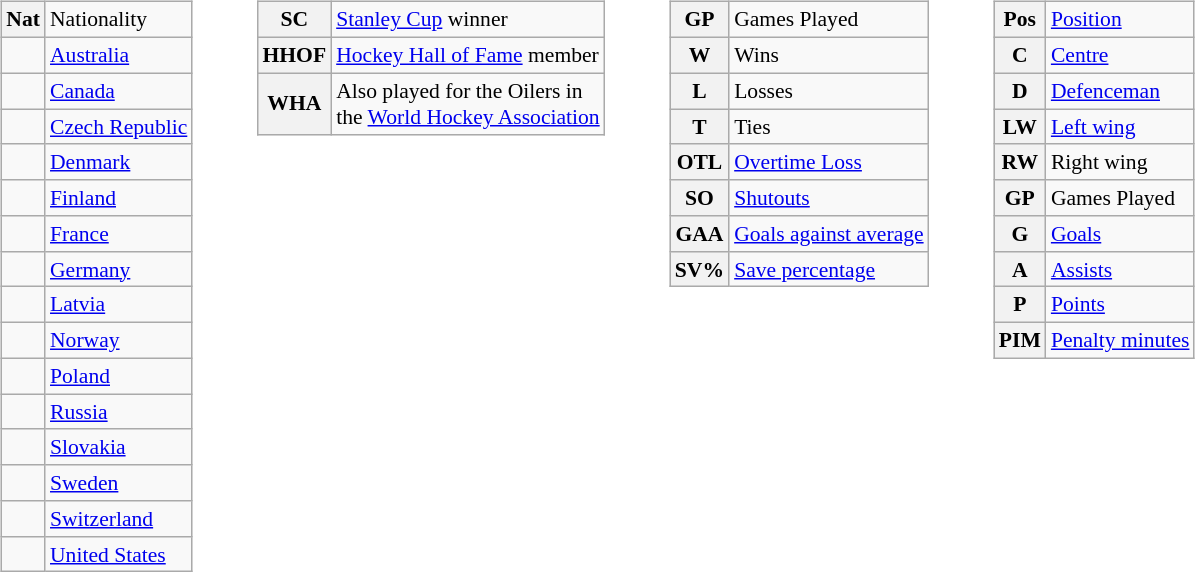<table>
<tr>
<td valign=top><br><table class="wikitable" style="font-size:90%;">
<tr>
<th>Nat</th>
<td>Nationality</td>
</tr>
<tr>
<td></td>
<td><a href='#'>Australia</a></td>
</tr>
<tr>
<td></td>
<td><a href='#'>Canada</a></td>
</tr>
<tr>
<td></td>
<td><a href='#'>Czech Republic</a></td>
</tr>
<tr>
<td></td>
<td><a href='#'>Denmark</a></td>
</tr>
<tr>
<td></td>
<td><a href='#'>Finland</a></td>
</tr>
<tr>
<td></td>
<td><a href='#'>France</a></td>
</tr>
<tr>
<td></td>
<td><a href='#'>Germany</a></td>
</tr>
<tr>
<td></td>
<td><a href='#'>Latvia</a></td>
</tr>
<tr>
<td></td>
<td><a href='#'>Norway</a></td>
</tr>
<tr>
<td></td>
<td><a href='#'>Poland</a></td>
</tr>
<tr>
<td></td>
<td><a href='#'>Russia</a></td>
</tr>
<tr>
<td></td>
<td><a href='#'>Slovakia</a></td>
</tr>
<tr>
<td></td>
<td><a href='#'>Sweden</a></td>
</tr>
<tr>
<td></td>
<td><a href='#'>Switzerland</a></td>
</tr>
<tr>
<td></td>
<td><a href='#'>United States</a></td>
</tr>
</table>
</td>
<td width=20></td>
<td valign=top><br><table class="wikitable" style="font-size:90%;">
<tr>
<th>SC</th>
<td><a href='#'>Stanley Cup</a> winner</td>
</tr>
<tr>
<th>HHOF</th>
<td><a href='#'>Hockey Hall of Fame</a> member</td>
</tr>
<tr>
<th>WHA</th>
<td>Also played for the Oilers in<br>the <a href='#'>World Hockey Association</a></td>
</tr>
</table>
</td>
<td width=20></td>
<td valign=top><br><table class="wikitable" style="font-size:90%;">
<tr>
<th>GP</th>
<td>Games Played</td>
</tr>
<tr>
<th>W</th>
<td>Wins</td>
</tr>
<tr>
<th>L</th>
<td>Losses</td>
</tr>
<tr>
<th>T</th>
<td>Ties</td>
</tr>
<tr>
<th>OTL</th>
<td><a href='#'>Overtime Loss</a></td>
</tr>
<tr>
<th>SO</th>
<td><a href='#'>Shutouts</a></td>
</tr>
<tr>
<th>GAA</th>
<td><a href='#'>Goals against average</a></td>
</tr>
<tr>
<th>SV%</th>
<td><a href='#'>Save percentage</a></td>
</tr>
</table>
</td>
<td width=20></td>
<td valign=top><br><table class="wikitable" style="font-size:90%;">
<tr>
<th>Pos</th>
<td><a href='#'>Position</a></td>
</tr>
<tr>
<th>C</th>
<td><a href='#'>Centre</a></td>
</tr>
<tr>
<th>D</th>
<td><a href='#'>Defenceman</a></td>
</tr>
<tr>
<th>LW</th>
<td><a href='#'>Left wing</a></td>
</tr>
<tr>
<th>RW</th>
<td>Right wing</td>
</tr>
<tr>
<th>GP</th>
<td>Games Played</td>
</tr>
<tr>
<th>G</th>
<td><a href='#'>Goals</a></td>
</tr>
<tr>
<th>A</th>
<td><a href='#'>Assists</a></td>
</tr>
<tr>
<th>P</th>
<td><a href='#'>Points</a></td>
</tr>
<tr>
<th>PIM</th>
<td><a href='#'>Penalty minutes</a></td>
</tr>
</table>
</td>
</tr>
</table>
